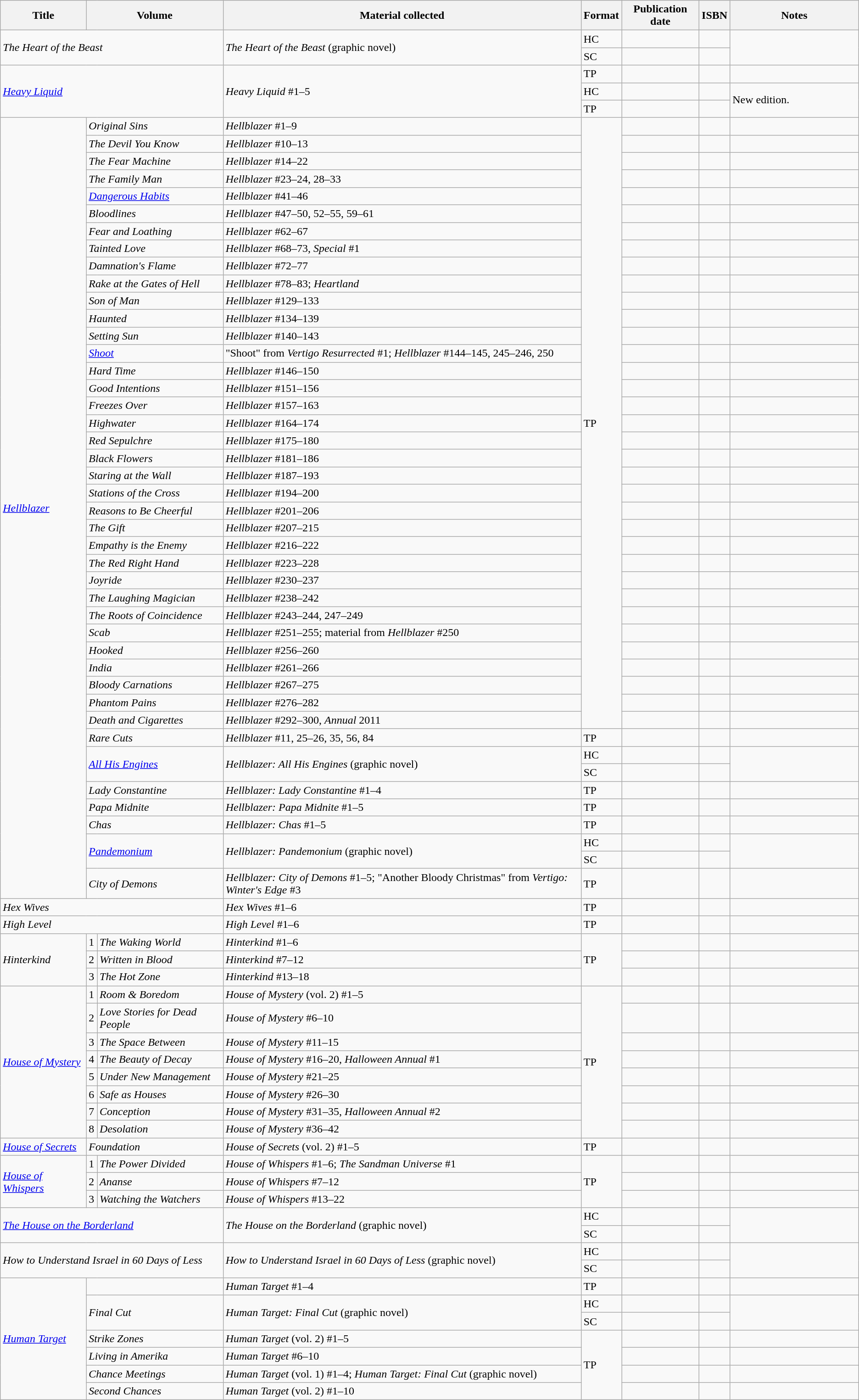<table class="wikitable">
<tr>
<th width="10%">Title</th>
<th colspan="2">Volume</th>
<th>Material collected</th>
<th>Format</th>
<th>Publication date</th>
<th>ISBN</th>
<th width="15%">Notes</th>
</tr>
<tr>
<td colspan="3" rowspan="2"><em>The Heart of the Beast</em></td>
<td rowspan="2"><em>The Heart of the Beast</em> (graphic novel)</td>
<td>HC</td>
<td></td>
<td></td>
<td rowspan="2"></td>
</tr>
<tr>
<td>SC</td>
<td></td>
<td></td>
</tr>
<tr>
<td colspan="3" rowspan="3"><em><a href='#'>Heavy Liquid</a></em></td>
<td rowspan="3"><em>Heavy Liquid</em> #1–5</td>
<td>TP</td>
<td></td>
<td></td>
<td></td>
</tr>
<tr>
<td>HC</td>
<td></td>
<td></td>
<td rowspan="2">New edition.</td>
</tr>
<tr>
<td>TP</td>
<td></td>
<td></td>
</tr>
<tr>
<td rowspan="44"><em><a href='#'>Hellblazer</a></em></td>
<td colspan="2"><em>Original Sins</em></td>
<td><em>Hellblazer</em> #1–9</td>
<td rowspan="35">TP</td>
<td></td>
<td></td>
<td></td>
</tr>
<tr>
<td colspan="2"><em>The Devil You Know</em></td>
<td><em>Hellblazer</em> #10–13</td>
<td></td>
<td></td>
<td></td>
</tr>
<tr>
<td colspan="2"><em>The Fear Machine</em></td>
<td><em>Hellblazer</em> #14–22</td>
<td></td>
<td></td>
<td></td>
</tr>
<tr>
<td colspan="2"><em>The Family Man</em></td>
<td><em>Hellblazer</em> #23–24, 28–33</td>
<td></td>
<td></td>
<td></td>
</tr>
<tr>
<td colspan="2"><em><a href='#'>Dangerous Habits</a></em></td>
<td><em>Hellblazer</em> #41–46</td>
<td></td>
<td></td>
<td></td>
</tr>
<tr>
<td colspan="2"><em>Bloodlines</em></td>
<td><em>Hellblazer</em> #47–50, 52–55, 59–61</td>
<td></td>
<td></td>
<td></td>
</tr>
<tr>
<td colspan="2"><em>Fear and Loathing</em></td>
<td><em>Hellblazer</em> #62–67</td>
<td></td>
<td></td>
<td></td>
</tr>
<tr>
<td colspan="2"><em>Tainted Love</em></td>
<td><em>Hellblazer</em> #68–73, <em>Special</em> #1</td>
<td></td>
<td></td>
<td></td>
</tr>
<tr>
<td colspan="2"><em>Damnation's Flame</em></td>
<td><em>Hellblazer</em> #72–77</td>
<td></td>
<td></td>
<td></td>
</tr>
<tr>
<td colspan="2"><em>Rake at the Gates of Hell</em></td>
<td><em>Hellblazer</em> #78–83; <em>Heartland</em></td>
<td></td>
<td></td>
<td></td>
</tr>
<tr>
<td colspan="2"><em>Son of Man</em></td>
<td><em>Hellblazer</em> #129–133</td>
<td></td>
<td></td>
<td></td>
</tr>
<tr>
<td colspan="2"><em>Haunted</em></td>
<td><em>Hellblazer</em> #134–139</td>
<td></td>
<td></td>
<td></td>
</tr>
<tr>
<td colspan="2"><em>Setting Sun</em></td>
<td><em>Hellblazer</em> #140–143</td>
<td></td>
<td></td>
<td></td>
</tr>
<tr>
<td colspan="2"><em><a href='#'>Shoot</a></em></td>
<td>"Shoot" from <em>Vertigo Resurrected</em> #1; <em>Hellblazer</em> #144–145, 245–246, 250</td>
<td></td>
<td></td>
<td></td>
</tr>
<tr>
<td colspan="2"><em>Hard Time</em></td>
<td><em>Hellblazer</em> #146–150</td>
<td></td>
<td></td>
<td></td>
</tr>
<tr>
<td colspan="2"><em>Good Intentions</em></td>
<td><em>Hellblazer</em> #151–156</td>
<td></td>
<td></td>
<td></td>
</tr>
<tr>
<td colspan="2"><em>Freezes Over</em></td>
<td><em>Hellblazer</em> #157–163</td>
<td></td>
<td></td>
<td></td>
</tr>
<tr>
<td colspan="2"><em>Highwater</em></td>
<td><em>Hellblazer</em> #164–174</td>
<td></td>
<td></td>
<td></td>
</tr>
<tr>
<td colspan="2"><em>Red Sepulchre</em></td>
<td><em>Hellblazer</em> #175–180</td>
<td></td>
<td></td>
<td></td>
</tr>
<tr>
<td colspan="2"><em>Black Flowers</em></td>
<td><em>Hellblazer</em> #181–186</td>
<td></td>
<td></td>
<td></td>
</tr>
<tr>
<td colspan="2"><em>Staring at the Wall</em></td>
<td><em>Hellblazer</em> #187–193</td>
<td></td>
<td></td>
<td></td>
</tr>
<tr>
<td colspan="2"><em>Stations of the Cross</em></td>
<td><em>Hellblazer</em> #194–200</td>
<td></td>
<td></td>
<td></td>
</tr>
<tr>
<td colspan="2"><em>Reasons to Be Cheerful</em></td>
<td><em>Hellblazer</em> #201–206</td>
<td></td>
<td></td>
<td></td>
</tr>
<tr>
<td colspan="2"><em>The Gift</em></td>
<td><em>Hellblazer</em> #207–215</td>
<td></td>
<td></td>
<td></td>
</tr>
<tr>
<td colspan="2"><em>Empathy is the Enemy</em></td>
<td><em>Hellblazer</em> #216–222</td>
<td></td>
<td></td>
<td></td>
</tr>
<tr>
<td colspan="2"><em>The Red Right Hand</em></td>
<td><em>Hellblazer</em> #223–228</td>
<td></td>
<td></td>
<td></td>
</tr>
<tr>
<td colspan="2"><em>Joyride</em></td>
<td><em>Hellblazer</em> #230–237</td>
<td></td>
<td></td>
<td></td>
</tr>
<tr>
<td colspan="2"><em>The Laughing Magician</em></td>
<td><em>Hellblazer</em> #238–242</td>
<td></td>
<td></td>
<td></td>
</tr>
<tr>
<td colspan="2"><em>The Roots of Coincidence</em></td>
<td><em>Hellblazer</em> #243–244, 247–249</td>
<td></td>
<td></td>
<td></td>
</tr>
<tr>
<td colspan="2"><em>Scab</em></td>
<td><em>Hellblazer</em> #251–255; material from <em>Hellblazer</em> #250</td>
<td></td>
<td></td>
<td></td>
</tr>
<tr>
<td colspan="2"><em>Hooked</em></td>
<td><em>Hellblazer</em> #256–260</td>
<td></td>
<td></td>
<td></td>
</tr>
<tr>
<td colspan="2"><em>India</em></td>
<td><em>Hellblazer</em> #261–266</td>
<td></td>
<td></td>
<td></td>
</tr>
<tr>
<td colspan="2"><em>Bloody Carnations</em></td>
<td><em>Hellblazer</em> #267–275</td>
<td></td>
<td></td>
<td></td>
</tr>
<tr>
<td colspan="2"><em>Phantom Pains</em></td>
<td><em>Hellblazer</em> #276–282</td>
<td></td>
<td></td>
<td></td>
</tr>
<tr>
<td colspan="2"><em>Death and Cigarettes</em></td>
<td><em>Hellblazer</em> #292–300, <em>Annual</em> 2011</td>
<td></td>
<td></td>
<td></td>
</tr>
<tr>
<td colspan="2"><em>Rare Cuts</em></td>
<td><em>Hellblazer</em> #11, 25–26, 35, 56, 84</td>
<td>TP</td>
<td></td>
<td></td>
<td></td>
</tr>
<tr>
<td colspan="2" rowspan="2"><em><a href='#'>All His Engines</a></em></td>
<td rowspan="2"><em>Hellblazer: All His Engines</em> (graphic novel)</td>
<td>HC</td>
<td></td>
<td></td>
<td rowspan="2"></td>
</tr>
<tr>
<td>SC</td>
<td></td>
<td></td>
</tr>
<tr>
<td colspan="2"><em>Lady Constantine</em></td>
<td><em>Hellblazer: Lady Constantine</em> #1–4</td>
<td>TP</td>
<td></td>
<td></td>
<td></td>
</tr>
<tr>
<td colspan="2"><em>Papa Midnite</em></td>
<td><em>Hellblazer: Papa Midnite</em> #1–5</td>
<td>TP</td>
<td></td>
<td></td>
<td></td>
</tr>
<tr>
<td colspan="2"><em>Chas</em></td>
<td><em>Hellblazer: Chas</em> #1–5</td>
<td>TP</td>
<td></td>
<td></td>
<td></td>
</tr>
<tr>
<td colspan="2" rowspan="2"><em><a href='#'>Pandemonium</a></em></td>
<td rowspan="2"><em>Hellblazer: Pandemonium</em> (graphic novel)</td>
<td>HC</td>
<td></td>
<td></td>
<td rowspan="2"></td>
</tr>
<tr>
<td>SC</td>
<td></td>
<td></td>
</tr>
<tr>
<td colspan="2"><em>City of Demons</em></td>
<td><em>Hellblazer: City of Demons</em> #1–5; "Another Bloody Christmas" from <em>Vertigo: Winter's Edge</em> #3</td>
<td>TP</td>
<td></td>
<td></td>
<td></td>
</tr>
<tr>
<td colspan="3"><em>Hex Wives</em></td>
<td><em>Hex Wives</em> #1–6</td>
<td>TP</td>
<td></td>
<td></td>
<td></td>
</tr>
<tr>
<td colspan="3"><em>High Level</em></td>
<td><em>High Level</em> #1–6</td>
<td>TP</td>
<td></td>
<td></td>
<td></td>
</tr>
<tr>
<td rowspan="3"><em>Hinterkind</em></td>
<td>1</td>
<td><em>The Waking World</em></td>
<td><em>Hinterkind</em> #1–6</td>
<td rowspan="3">TP</td>
<td></td>
<td></td>
<td></td>
</tr>
<tr>
<td>2</td>
<td><em>Written in Blood</em></td>
<td><em>Hinterkind</em> #7–12</td>
<td></td>
<td></td>
<td></td>
</tr>
<tr>
<td>3</td>
<td><em>The Hot Zone</em></td>
<td><em>Hinterkind</em> #13–18</td>
<td></td>
<td></td>
<td></td>
</tr>
<tr>
<td rowspan="8"><em><a href='#'>House of Mystery</a></em></td>
<td>1</td>
<td><em>Room & Boredom</em></td>
<td><em>House of Mystery</em> (vol. 2) #1–5</td>
<td rowspan="8">TP</td>
<td></td>
<td></td>
<td></td>
</tr>
<tr>
<td>2</td>
<td><em>Love Stories for Dead People</em></td>
<td><em>House of Mystery</em> #6–10</td>
<td></td>
<td></td>
<td></td>
</tr>
<tr>
<td>3</td>
<td><em>The Space Between</em></td>
<td><em>House of Mystery</em> #11–15</td>
<td></td>
<td></td>
<td></td>
</tr>
<tr>
<td>4</td>
<td><em>The Beauty of Decay</em></td>
<td><em>House of Mystery</em> #16–20, <em>Halloween Annual</em> #1</td>
<td></td>
<td></td>
<td></td>
</tr>
<tr>
<td>5</td>
<td><em>Under New Management</em></td>
<td><em>House of Mystery</em> #21–25</td>
<td></td>
<td></td>
<td></td>
</tr>
<tr>
<td>6</td>
<td><em>Safe as Houses</em></td>
<td><em>House of Mystery</em> #26–30</td>
<td></td>
<td></td>
<td></td>
</tr>
<tr>
<td>7</td>
<td><em>Conception</em></td>
<td><em>House of Mystery</em> #31–35, <em>Halloween Annual</em> #2</td>
<td></td>
<td></td>
<td></td>
</tr>
<tr>
<td>8</td>
<td><em>Desolation</em></td>
<td><em>House of Mystery</em> #36–42</td>
<td></td>
<td></td>
<td></td>
</tr>
<tr>
<td><em><a href='#'>House of Secrets</a></em></td>
<td colspan="2"><em>Foundation</em></td>
<td><em>House of Secrets</em> (vol. 2) #1–5</td>
<td>TP</td>
<td></td>
<td></td>
<td></td>
</tr>
<tr>
<td rowspan="3"><em><a href='#'>House of Whispers</a></em></td>
<td>1</td>
<td><em>The Power Divided</em></td>
<td><em>House of Whispers</em> #1–6; <em>The Sandman Universe</em> #1</td>
<td rowspan="3">TP</td>
<td></td>
<td></td>
<td></td>
</tr>
<tr>
<td>2</td>
<td><em>Ananse</em></td>
<td><em>House of Whispers</em> #7–12</td>
<td></td>
<td></td>
<td></td>
</tr>
<tr>
<td>3</td>
<td><em>Watching the Watchers</em></td>
<td><em>House of Whispers</em> #13–22</td>
<td></td>
<td></td>
<td></td>
</tr>
<tr>
<td colspan="3" rowspan="2"><em><a href='#'>The House on the Borderland</a></em></td>
<td rowspan="2"><em>The House on the Borderland</em> (graphic novel)</td>
<td>HC</td>
<td></td>
<td></td>
<td rowspan="2"></td>
</tr>
<tr>
<td>SC</td>
<td></td>
<td></td>
</tr>
<tr>
<td colspan="3" rowspan="2"><em>How to Understand Israel in 60 Days of Less</em></td>
<td rowspan="2"><em>How to Understand Israel in 60 Days of Less</em> (graphic novel)</td>
<td>HC</td>
<td></td>
<td></td>
<td rowspan="2"></td>
</tr>
<tr>
<td>SC</td>
<td></td>
<td></td>
</tr>
<tr>
<td rowspan="7"><em><a href='#'>Human Target</a></em></td>
<td colspan="2"></td>
<td><em>Human Target</em> #1–4</td>
<td>TP</td>
<td></td>
<td></td>
<td></td>
</tr>
<tr>
<td colspan="2" rowspan="2"><em>Final Cut</em></td>
<td rowspan="2"><em>Human Target: Final Cut</em> (graphic novel)</td>
<td>HC</td>
<td></td>
<td></td>
<td rowspan="2"></td>
</tr>
<tr>
<td>SC</td>
<td></td>
<td></td>
</tr>
<tr>
<td colspan="2"><em>Strike Zones</em></td>
<td><em>Human Target</em> (vol. 2) #1–5</td>
<td rowspan="4">TP</td>
<td></td>
<td></td>
<td></td>
</tr>
<tr>
<td colspan="2"><em>Living in Amerika</em></td>
<td><em>Human Target</em> #6–10</td>
<td></td>
<td></td>
<td></td>
</tr>
<tr>
<td colspan="2"><em>Chance Meetings</em></td>
<td><em>Human Target</em> (vol. 1) #1–4; <em>Human Target: Final Cut</em> (graphic novel)</td>
<td></td>
<td></td>
<td></td>
</tr>
<tr>
<td colspan="2"><em>Second Chances</em></td>
<td><em>Human Target</em> (vol. 2) #1–10</td>
<td></td>
<td></td>
<td></td>
</tr>
</table>
